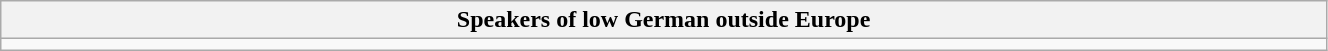<table class="wikitable collapsible collapsed" width="70%">
<tr>
<th>Speakers of low German outside Europe</th>
</tr>
<tr>
<td></td>
</tr>
</table>
